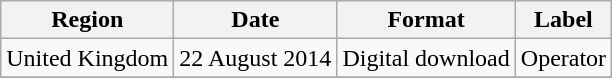<table class=wikitable>
<tr>
<th>Region</th>
<th>Date</th>
<th>Format</th>
<th>Label</th>
</tr>
<tr>
<td>United Kingdom</td>
<td>22 August 2014</td>
<td>Digital download</td>
<td>Operator</td>
</tr>
<tr>
</tr>
</table>
